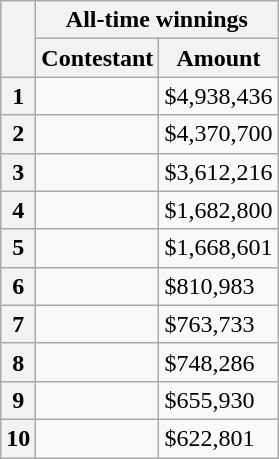<table class="wikitable sortable">
<tr>
<th rowspan=2></th>
<th colspan=3>All-time winnings</th>
</tr>
<tr>
<th>Contestant</th>
<th>Amount</th>
</tr>
<tr>
<th>1</th>
<td></td>
<td>$4,938,436</td>
</tr>
<tr>
<th>2</th>
<td></td>
<td>$4,370,700</td>
</tr>
<tr>
<th>3</th>
<td></td>
<td>$3,612,216</td>
</tr>
<tr>
<th>4</th>
<td></td>
<td>$1,682,800</td>
</tr>
<tr>
<th>5</th>
<td></td>
<td>$1,668,601</td>
</tr>
<tr>
<th>6</th>
<td></td>
<td>$810,983</td>
</tr>
<tr>
<th>7</th>
<td></td>
<td>$763,733</td>
</tr>
<tr>
<th>8</th>
<td></td>
<td>$748,286</td>
</tr>
<tr>
<th>9</th>
<td></td>
<td>$655,930</td>
</tr>
<tr>
<th>10</th>
<td></td>
<td>$622,801</td>
</tr>
</table>
